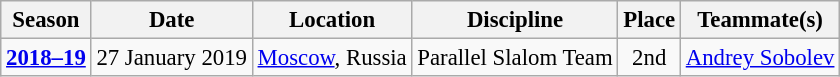<table class="wikitable"  style="text-align:center; font-size:95%;">
<tr>
<th>Season</th>
<th>Date</th>
<th>Location</th>
<th>Discipline</th>
<th>Place</th>
<th>Teammate(s)</th>
</tr>
<tr>
<td align=center><strong><a href='#'>2018–19</a></strong></td>
<td align=left>27 January 2019</td>
<td align=left> <a href='#'>Moscow</a>, Russia</td>
<td>Parallel Slalom Team</td>
<td>2nd</td>
<td><a href='#'>Andrey Sobolev</a></td>
</tr>
</table>
